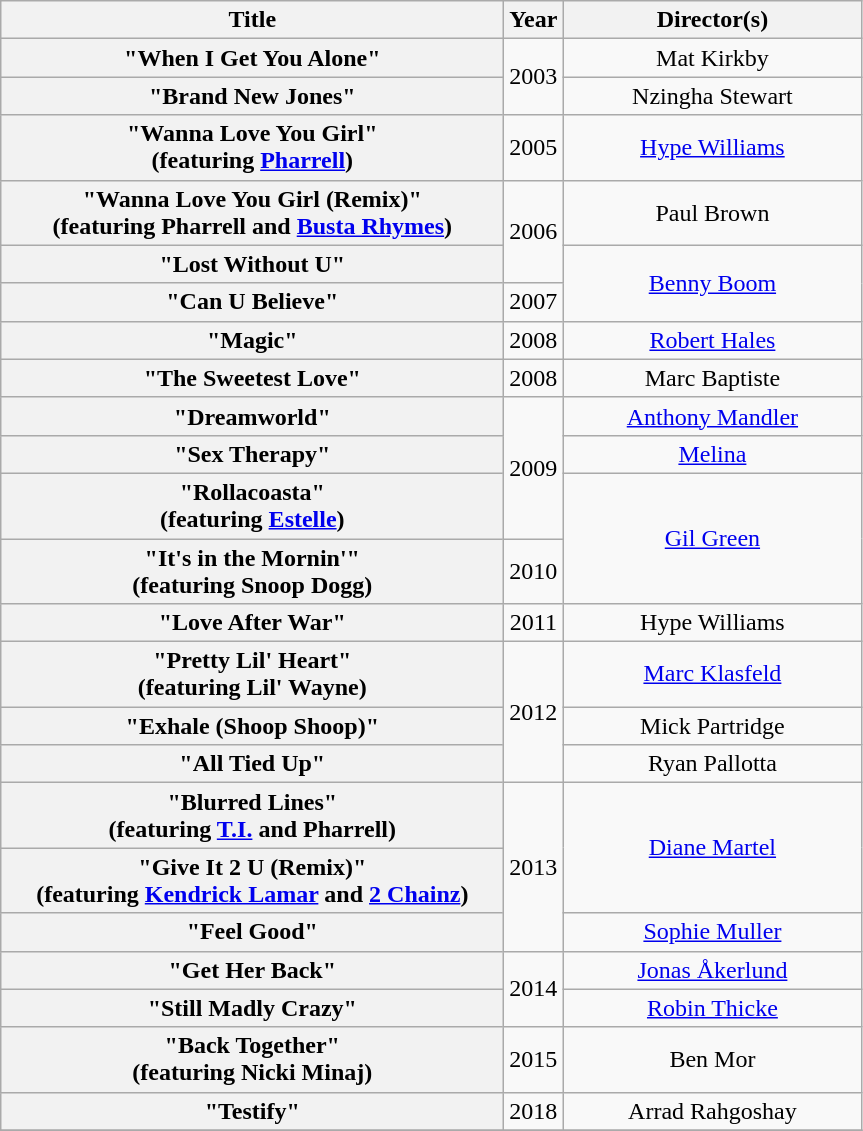<table class="wikitable plainrowheaders" style="text-align:center;" border="1">
<tr>
<th scope="col" style="width:20.5em;">Title</th>
<th scope="col">Year</th>
<th scope="col" style="width:12em;">Director(s)</th>
</tr>
<tr>
<th scope="row">"When I Get You Alone"</th>
<td rowspan="2">2003</td>
<td>Mat Kirkby</td>
</tr>
<tr>
<th scope="row">"Brand New Jones"</th>
<td>Nzingha Stewart</td>
</tr>
<tr>
<th scope="row">"Wanna Love You Girl"<br><span>(featuring <a href='#'>Pharrell</a>)</span></th>
<td>2005</td>
<td><a href='#'>Hype Williams</a></td>
</tr>
<tr>
<th scope="row">"Wanna Love You Girl (Remix)"<br><span>(featuring Pharrell and <a href='#'>Busta Rhymes</a>)</span></th>
<td rowspan="2">2006</td>
<td>Paul Brown</td>
</tr>
<tr>
<th scope="row">"Lost Without U"</th>
<td rowspan="2"><a href='#'>Benny Boom</a></td>
</tr>
<tr>
<th scope="row">"Can U Believe"</th>
<td>2007</td>
</tr>
<tr>
<th scope="row">"Magic"</th>
<td>2008</td>
<td><a href='#'>Robert Hales</a></td>
</tr>
<tr>
<th scope="row">"The Sweetest Love"</th>
<td>2008</td>
<td>Marc Baptiste</td>
</tr>
<tr>
<th scope="row">"Dreamworld"</th>
<td rowspan="3">2009</td>
<td><a href='#'>Anthony Mandler</a></td>
</tr>
<tr>
<th scope="row">"Sex Therapy"</th>
<td><a href='#'>Melina</a></td>
</tr>
<tr>
<th scope="row">"Rollacoasta"<br><span>(featuring <a href='#'>Estelle</a>)</span></th>
<td rowspan="2"><a href='#'>Gil Green</a></td>
</tr>
<tr>
<th scope="row">"It's in the Mornin'"<br><span>(featuring Snoop Dogg)</span></th>
<td>2010</td>
</tr>
<tr>
<th scope="row">"Love After War"</th>
<td>2011</td>
<td>Hype Williams</td>
</tr>
<tr>
<th scope="row">"Pretty Lil' Heart"<br><span>(featuring Lil' Wayne)</span></th>
<td rowspan="3">2012</td>
<td><a href='#'>Marc Klasfeld</a></td>
</tr>
<tr>
<th scope="row">"Exhale (Shoop Shoop)"</th>
<td>Mick Partridge</td>
</tr>
<tr>
<th scope="row">"All Tied Up"</th>
<td>Ryan Pallotta</td>
</tr>
<tr>
<th scope="row">"Blurred Lines"<br><span>(featuring <a href='#'>T.I.</a> and Pharrell)</span></th>
<td rowspan="3">2013</td>
<td rowspan="2"><a href='#'>Diane Martel</a></td>
</tr>
<tr>
<th scope="row">"Give It 2 U (Remix)"<br><span>(featuring <a href='#'>Kendrick Lamar</a> and <a href='#'>2 Chainz</a>)</span></th>
</tr>
<tr>
<th scope="row">"Feel Good"</th>
<td><a href='#'>Sophie Muller</a></td>
</tr>
<tr>
<th scope="row">"Get Her Back"</th>
<td rowspan="2">2014</td>
<td><a href='#'>Jonas Åkerlund</a></td>
</tr>
<tr>
<th scope="row">"Still Madly Crazy"</th>
<td><a href='#'>Robin Thicke</a></td>
</tr>
<tr>
<th scope="row">"Back Together"<br><span>(featuring Nicki Minaj)</span></th>
<td>2015</td>
<td>Ben Mor</td>
</tr>
<tr>
<th scope="row">"Testify"</th>
<td>2018</td>
<td>Arrad Rahgoshay</td>
</tr>
<tr>
</tr>
</table>
